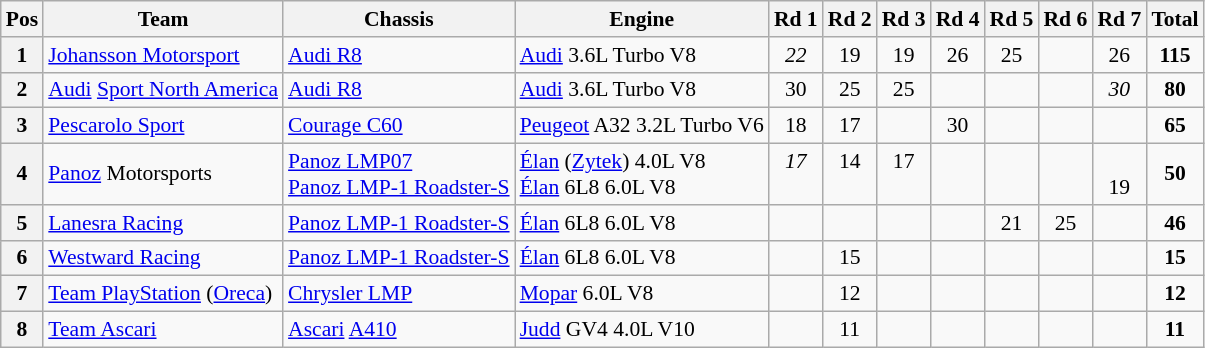<table class="wikitable" style="font-size: 90%;">
<tr>
<th>Pos</th>
<th>Team</th>
<th>Chassis</th>
<th>Engine</th>
<th>Rd 1</th>
<th>Rd 2</th>
<th>Rd 3</th>
<th>Rd 4</th>
<th>Rd 5</th>
<th>Rd 6</th>
<th>Rd 7</th>
<th>Total</th>
</tr>
<tr>
<th>1</th>
<td> <a href='#'>Johansson Motorsport</a></td>
<td><a href='#'>Audi R8</a></td>
<td><a href='#'>Audi</a> 3.6L Turbo V8</td>
<td align=center><em>22</em></td>
<td align=center>19</td>
<td align=center>19</td>
<td align=center>26</td>
<td align=center>25</td>
<td></td>
<td align=center>26</td>
<td align=center><strong>115</strong></td>
</tr>
<tr>
<th>2</th>
<td> <a href='#'>Audi</a> <a href='#'>Sport North America</a></td>
<td><a href='#'>Audi R8</a></td>
<td><a href='#'>Audi</a> 3.6L Turbo V8</td>
<td align=center>30</td>
<td align=center>25</td>
<td align=center>25</td>
<td></td>
<td></td>
<td></td>
<td align=center><em>30</em></td>
<td align=center><strong>80</strong></td>
</tr>
<tr>
<th>3</th>
<td> <a href='#'>Pescarolo Sport</a></td>
<td><a href='#'>Courage C60</a></td>
<td><a href='#'>Peugeot</a> A32 3.2L Turbo V6</td>
<td align=center>18</td>
<td align=center>17</td>
<td></td>
<td align=center>30</td>
<td></td>
<td></td>
<td></td>
<td align=center><strong>65</strong></td>
</tr>
<tr>
<th>4</th>
<td> <a href='#'>Panoz</a> Motorsports</td>
<td><a href='#'>Panoz LMP07</a><br><a href='#'>Panoz LMP-1 Roadster-S</a></td>
<td><a href='#'>Élan</a> (<a href='#'>Zytek</a>) 4.0L V8<br><a href='#'>Élan</a> 6L8 6.0L V8</td>
<td align=center><em>17</em><br><br></td>
<td align=center>14<br><br></td>
<td align=center>17<br><br></td>
<td></td>
<td></td>
<td></td>
<td align=center><br>19</td>
<td align=center><strong>50</strong></td>
</tr>
<tr>
<th>5</th>
<td> <a href='#'>Lanesra Racing</a></td>
<td><a href='#'>Panoz LMP-1 Roadster-S</a></td>
<td><a href='#'>Élan</a> 6L8 6.0L V8</td>
<td></td>
<td></td>
<td></td>
<td></td>
<td align=center>21</td>
<td align=center>25</td>
<td></td>
<td align=center><strong>46</strong></td>
</tr>
<tr>
<th>6</th>
<td> <a href='#'>Westward Racing</a></td>
<td><a href='#'>Panoz LMP-1 Roadster-S</a></td>
<td><a href='#'>Élan</a> 6L8 6.0L V8</td>
<td></td>
<td align=center>15</td>
<td></td>
<td></td>
<td></td>
<td></td>
<td></td>
<td align=center><strong>15</strong></td>
</tr>
<tr>
<th>7</th>
<td> <a href='#'>Team PlayStation</a> (<a href='#'>Oreca</a>)</td>
<td><a href='#'>Chrysler LMP</a></td>
<td><a href='#'>Mopar</a> 6.0L V8</td>
<td></td>
<td align=center>12</td>
<td></td>
<td></td>
<td></td>
<td></td>
<td></td>
<td align=center><strong>12</strong></td>
</tr>
<tr>
<th>8</th>
<td> <a href='#'>Team Ascari</a></td>
<td><a href='#'>Ascari</a> <a href='#'>A410</a></td>
<td><a href='#'>Judd</a> GV4 4.0L V10</td>
<td></td>
<td align=center>11</td>
<td></td>
<td></td>
<td></td>
<td></td>
<td></td>
<td align=center><strong>11</strong></td>
</tr>
</table>
